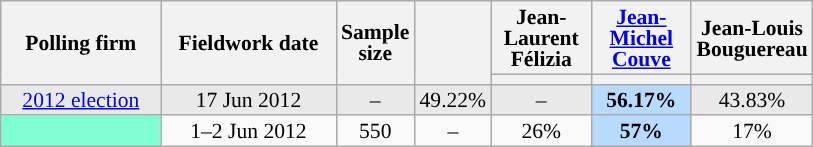<table class="wikitable sortable" style="text-align:center;font-size:90%;line-height:14px;">
<tr style="height:40px;">
<th style="width:100px;" rowspan="2">Polling firm</th>
<th style="width:110px;" rowspan="2">Fieldwork date</th>
<th style="width:35px;" rowspan="2">Sample<br>size</th>
<th style="width:30px;" rowspan="2"></th>
<th class="unsortable" style="width:60px;">Jean-Laurent Félizia<br></th>
<th class="unsortable" style="width:60px;"><a href='#'>Jean-Michel Couve</a><br></th>
<th class="unsortable" style="width:60px;">Jean-Louis Bouguereau<br></th>
</tr>
<tr>
<th style="background:"></th>
<th style="background:"></th>
<th style="background:"></th>
</tr>
<tr style="background:#E9E9E9;">
<td><a href='#'>2012 election</a></td>
<td data-sort-value="2012-06-17">17 Jun 2012</td>
<td>–</td>
<td>49.22%</td>
<td>–</td>
<td style="background:#B9DAFF;"><strong>56.17%</strong></td>
<td>43.83%</td>
</tr>
<tr>
<td style="background:aquamarine;"></td>
<td data-sort-value="2012-06-02">1–2 Jun 2012</td>
<td>550</td>
<td>–</td>
<td>26%</td>
<td style="background:#B9DAFF;"><strong>57%</strong></td>
<td>17%</td>
</tr>
</table>
